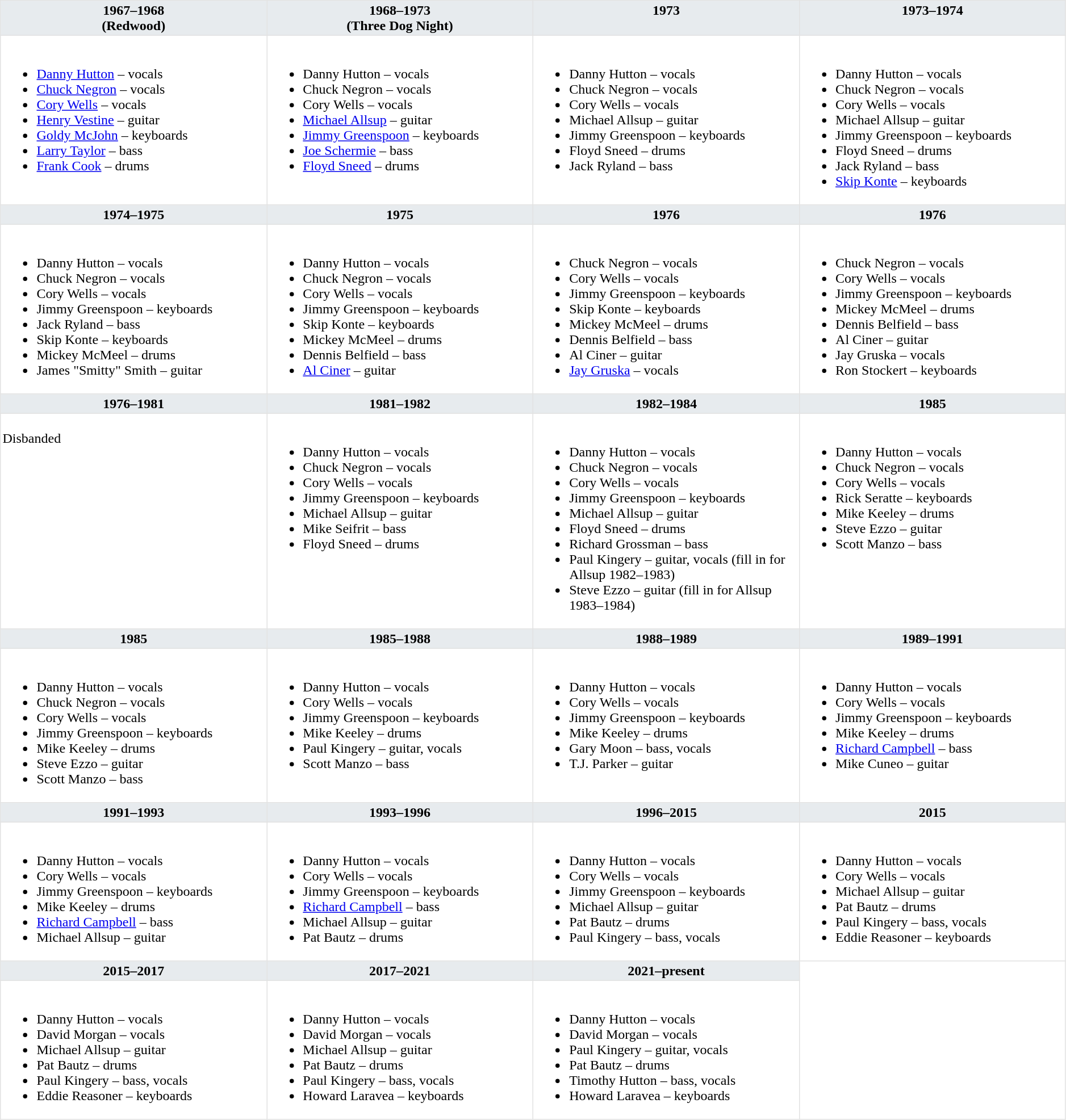<table class="toccolours" border="1" cellpadding="2" cellspacing="0"  style="float:width:375px; margin:0 0 1em 1em; border-collapse:collapse; border:1px solid #e2e2e2; width:99%;">
<tr>
<th style="vertical-align:top; background:#e7ebee; width:25%;">1967–1968<br>(Redwood)</th>
<th style="vertical-align:top; background:#e7ebee; width:25%;">1968–1973<br>(Three Dog Night)</th>
<th style="vertical-align:top; background:#e7ebee; width:25%;">1973</th>
<th style="vertical-align:top; background:#e7ebee; width:25%;">1973–1974</th>
</tr>
<tr>
<td valign=top><br><ul><li><a href='#'>Danny Hutton</a> – vocals</li><li><a href='#'>Chuck Negron</a> – vocals</li><li><a href='#'>Cory Wells</a> – vocals</li><li><a href='#'>Henry Vestine</a> – guitar</li><li><a href='#'>Goldy McJohn</a> – keyboards</li><li><a href='#'>Larry Taylor</a> – bass</li><li><a href='#'>Frank Cook</a> – drums</li></ul></td>
<td valign=top><br><ul><li>Danny Hutton – vocals</li><li>Chuck Negron – vocals</li><li>Cory Wells – vocals</li><li><a href='#'>Michael Allsup</a> – guitar</li><li><a href='#'>Jimmy Greenspoon</a> – keyboards</li><li><a href='#'>Joe Schermie</a> – bass</li><li><a href='#'>Floyd Sneed</a> – drums</li></ul></td>
<td valign=top><br><ul><li>Danny Hutton – vocals</li><li>Chuck Negron – vocals</li><li>Cory Wells – vocals</li><li>Michael Allsup – guitar</li><li>Jimmy Greenspoon – keyboards</li><li>Floyd Sneed – drums</li><li>Jack Ryland – bass</li></ul></td>
<td valign=top><br><ul><li>Danny Hutton – vocals</li><li>Chuck Negron – vocals</li><li>Cory Wells – vocals</li><li>Michael Allsup – guitar</li><li>Jimmy Greenspoon – keyboards</li><li>Floyd Sneed – drums</li><li>Jack Ryland – bass</li><li><a href='#'>Skip Konte</a> – keyboards</li></ul></td>
</tr>
<tr>
<th style="vertical-align:top; background:#e7ebee; width:25%;">1974–1975</th>
<th style="vertical-align:top; background:#e7ebee; width:25%;">1975</th>
<th style="vertical-align:top; background:#e7ebee; width:25%;">1976</th>
<th style="vertical-align:top; background:#e7ebee; width:25%;">1976</th>
</tr>
<tr>
<td valign=top><br><ul><li>Danny Hutton – vocals</li><li>Chuck Negron – vocals</li><li>Cory Wells – vocals</li><li>Jimmy Greenspoon – keyboards</li><li>Jack Ryland – bass</li><li>Skip Konte – keyboards</li><li>Mickey McMeel – drums</li><li>James "Smitty" Smith – guitar</li></ul></td>
<td valign=top><br><ul><li>Danny Hutton – vocals</li><li>Chuck Negron – vocals</li><li>Cory Wells – vocals</li><li>Jimmy Greenspoon – keyboards</li><li>Skip Konte – keyboards</li><li>Mickey McMeel – drums</li><li>Dennis Belfield – bass</li><li><a href='#'>Al Ciner</a> – guitar</li></ul></td>
<td valign=top><br><ul><li>Chuck Negron – vocals</li><li>Cory Wells – vocals</li><li>Jimmy Greenspoon – keyboards</li><li>Skip Konte – keyboards</li><li>Mickey McMeel – drums</li><li>Dennis Belfield – bass</li><li>Al Ciner – guitar</li><li><a href='#'>Jay Gruska</a> – vocals</li></ul></td>
<td valign=top><br><ul><li>Chuck Negron – vocals</li><li>Cory Wells – vocals</li><li>Jimmy Greenspoon – keyboards</li><li>Mickey McMeel – drums</li><li>Dennis Belfield – bass</li><li>Al Ciner – guitar</li><li>Jay Gruska – vocals</li><li>Ron Stockert – keyboards</li></ul></td>
</tr>
<tr>
<th style="vertical-align:top; background:#e7ebee; width:25%;">1976–1981</th>
<th style="vertical-align:top; background:#e7ebee; width:25%;">1981–1982</th>
<th style="vertical-align:top; background:#e7ebee; width:25%;">1982–1984</th>
<th style="vertical-align:top; background:#e7ebee; width:25%;">1985</th>
</tr>
<tr>
<td valign=top><br>Disbanded</td>
<td valign=top><br><ul><li>Danny Hutton – vocals</li><li>Chuck Negron – vocals</li><li>Cory Wells – vocals</li><li>Jimmy Greenspoon – keyboards</li><li>Michael Allsup – guitar</li><li>Mike Seifrit – bass</li><li>Floyd Sneed – drums</li></ul></td>
<td valign=top><br><ul><li>Danny Hutton – vocals</li><li>Chuck Negron – vocals</li><li>Cory Wells – vocals</li><li>Jimmy Greenspoon – keyboards</li><li>Michael Allsup – guitar</li><li>Floyd Sneed – drums</li><li>Richard Grossman – bass</li><li>Paul Kingery – guitar, vocals (fill in for Allsup 1982–1983)</li><li>Steve Ezzo – guitar (fill in for Allsup 1983–1984)</li></ul></td>
<td valign=top><br><ul><li>Danny Hutton – vocals</li><li>Chuck Negron – vocals</li><li>Cory Wells – vocals</li><li>Rick Seratte – keyboards</li><li>Mike Keeley – drums</li><li>Steve Ezzo – guitar</li><li>Scott Manzo – bass</li></ul></td>
</tr>
<tr>
<th style="vertical-align:top; background:#e7ebee; width:25%;">1985</th>
<th style="vertical-align:top; background:#e7ebee; width:25%;">1985–1988</th>
<th style="vertical-align:top; background:#e7ebee; width:25%;">1988–1989</th>
<th style="vertical-align:top; background:#e7ebee; width:25%;">1989–1991</th>
</tr>
<tr>
<td valign=top><br><ul><li>Danny Hutton – vocals</li><li>Chuck Negron – vocals</li><li>Cory Wells – vocals</li><li>Jimmy Greenspoon – keyboards</li><li>Mike Keeley – drums</li><li>Steve Ezzo – guitar</li><li>Scott Manzo – bass</li></ul></td>
<td valign=top><br><ul><li>Danny Hutton – vocals</li><li>Cory Wells – vocals</li><li>Jimmy Greenspoon – keyboards</li><li>Mike Keeley – drums</li><li>Paul Kingery – guitar, vocals</li><li>Scott Manzo – bass</li></ul></td>
<td valign=top><br><ul><li>Danny Hutton – vocals</li><li>Cory Wells – vocals</li><li>Jimmy Greenspoon – keyboards</li><li>Mike Keeley – drums</li><li>Gary Moon – bass, vocals</li><li>T.J. Parker – guitar</li></ul></td>
<td valign=top><br><ul><li>Danny Hutton – vocals</li><li>Cory Wells – vocals</li><li>Jimmy Greenspoon – keyboards</li><li>Mike Keeley – drums</li><li><a href='#'>Richard Campbell</a> – bass</li><li>Mike Cuneo – guitar</li></ul></td>
</tr>
<tr>
<th style="vertical-align:top; background:#e7ebee; width:25%;">1991–1993</th>
<th style="vertical-align:top; background:#e7ebee; width:25%;">1993–1996</th>
<th style="vertical-align:top; background:#e7ebee; width:25%;">1996–2015</th>
<th style="vertical-align:top; background:#e7ebee; width:25%;">2015</th>
</tr>
<tr>
<td valign=top><br><ul><li>Danny Hutton – vocals</li><li>Cory Wells – vocals</li><li>Jimmy Greenspoon – keyboards</li><li>Mike Keeley – drums</li><li><a href='#'>Richard Campbell</a> – bass</li><li>Michael Allsup – guitar</li></ul></td>
<td valign=top><br><ul><li>Danny Hutton – vocals</li><li>Cory Wells – vocals</li><li>Jimmy Greenspoon – keyboards</li><li><a href='#'>Richard Campbell</a> – bass</li><li>Michael Allsup – guitar</li><li>Pat Bautz – drums</li></ul></td>
<td valign=top><br><ul><li>Danny Hutton – vocals</li><li>Cory Wells – vocals</li><li>Jimmy Greenspoon – keyboards</li><li>Michael Allsup – guitar</li><li>Pat Bautz – drums</li><li>Paul Kingery – bass, vocals</li></ul></td>
<td valign=top><br><ul><li>Danny Hutton – vocals</li><li>Cory Wells – vocals</li><li>Michael Allsup – guitar</li><li>Pat Bautz – drums</li><li>Paul Kingery – bass, vocals</li><li>Eddie Reasoner – keyboards</li></ul></td>
</tr>
<tr>
<th style="vertical-align:top; background:#e7ebee; width:25%;">2015–2017</th>
<th style="vertical-align:top; background:#e7ebee; width:25%;">2017–2021</th>
<th style="vertical-align:top; background:#e7ebee; width:25%;">2021–present</th>
</tr>
<tr>
<td valign=top><br><ul><li>Danny Hutton – vocals</li><li>David Morgan – vocals</li><li>Michael Allsup – guitar</li><li>Pat Bautz – drums</li><li>Paul Kingery – bass, vocals</li><li>Eddie Reasoner – keyboards</li></ul></td>
<td valign=top><br><ul><li>Danny Hutton – vocals</li><li>David Morgan – vocals</li><li>Michael Allsup – guitar</li><li>Pat Bautz – drums</li><li>Paul Kingery – bass, vocals</li><li>Howard Laravea – keyboards</li></ul></td>
<td valign=top><br><ul><li>Danny Hutton – vocals</li><li>David Morgan – vocals</li><li>Paul Kingery – guitar, vocals</li><li>Pat Bautz – drums</li><li>Timothy Hutton – bass, vocals</li><li>Howard Laravea – keyboards</li></ul></td>
</tr>
</table>
